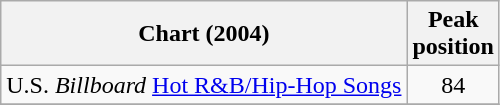<table class="wikitable">
<tr>
<th>Chart (2004)</th>
<th>Peak<br>position</th>
</tr>
<tr>
<td>U.S. <em>Billboard</em> <a href='#'>Hot R&B/Hip-Hop Songs</a></td>
<td align="center">84</td>
</tr>
<tr>
</tr>
</table>
